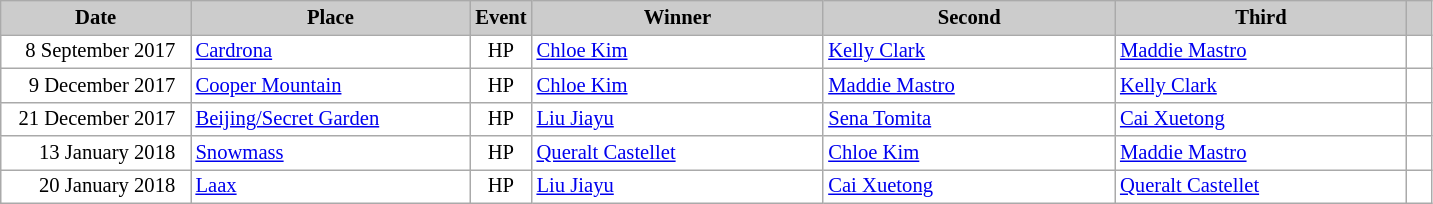<table class="wikitable plainrowheaders" style="background:#fff; font-size:86%; line-height:16px; border:grey solid 1px; border-collapse:collapse;">
<tr style="background:#ccc; text-align:center;">
<th scope="col" style="background:#ccc; width:120px;">Date</th>
<th scope="col" style="background:#ccc; width:180px;">Place</th>
<th scope="col" style="background:#ccc; width:30px;">Event</th>
<th scope="col" style="background:#ccc; width:188px;">Winner</th>
<th scope="col" style="background:#ccc; width:188px;">Second</th>
<th scope="col" style="background:#ccc; width:188px;">Third</th>
<th scope="col" style="background:#ccc; width:10px;"></th>
</tr>
<tr>
<td align=right>8 September 2017  </td>
<td> <a href='#'>Cardrona</a></td>
<td align=center>HP</td>
<td> <a href='#'>Chloe Kim</a></td>
<td> <a href='#'>Kelly Clark</a></td>
<td> <a href='#'>Maddie Mastro</a></td>
<td></td>
</tr>
<tr>
<td align=right>9 December 2017  </td>
<td> <a href='#'>Cooper Mountain</a></td>
<td align=center>HP</td>
<td> <a href='#'>Chloe Kim</a></td>
<td> <a href='#'>Maddie Mastro</a></td>
<td> <a href='#'>Kelly Clark</a></td>
<td></td>
</tr>
<tr>
<td align=right>21 December 2017  </td>
<td> <a href='#'>Beijing/Secret Garden</a></td>
<td align=center>HP</td>
<td> <a href='#'>Liu Jiayu</a></td>
<td> <a href='#'>Sena Tomita</a></td>
<td> <a href='#'>Cai Xuetong</a></td>
<td></td>
</tr>
<tr>
<td align=right>13 January 2018  </td>
<td> <a href='#'>Snowmass</a></td>
<td align=center>HP</td>
<td> <a href='#'>Queralt Castellet</a></td>
<td> <a href='#'>Chloe Kim</a></td>
<td> <a href='#'>Maddie Mastro</a></td>
<td></td>
</tr>
<tr>
<td align=right>20 January 2018  </td>
<td> <a href='#'>Laax</a></td>
<td align=center>HP</td>
<td> <a href='#'>Liu Jiayu</a></td>
<td> <a href='#'>Cai Xuetong</a></td>
<td> <a href='#'>Queralt Castellet</a></td>
<td></td>
</tr>
</table>
